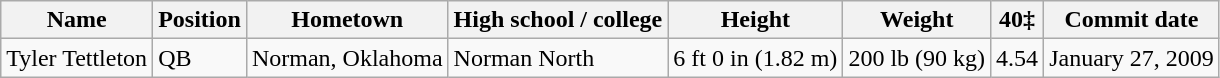<table class="wikitable">
<tr>
<th>Name</th>
<th>Position</th>
<th>Hometown</th>
<th>High school / college</th>
<th>Height</th>
<th>Weight</th>
<th>40‡</th>
<th>Commit date</th>
</tr>
<tr>
<td>Tyler Tettleton</td>
<td>QB</td>
<td>Norman, Oklahoma</td>
<td>Norman North</td>
<td>6 ft 0 in (1.82 m)</td>
<td>200 lb (90 kg)</td>
<td>4.54</td>
<td>January 27, 2009</td>
</tr>
</table>
